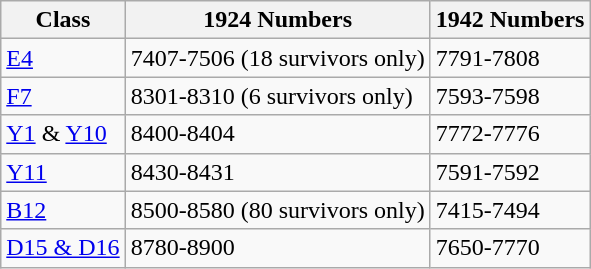<table class="wikitable sortable">
<tr>
<th>Class</th>
<th>1924 Numbers</th>
<th>1942 Numbers</th>
</tr>
<tr>
<td><a href='#'>E4</a></td>
<td>7407-7506 (18 survivors only)</td>
<td>7791-7808</td>
</tr>
<tr>
<td><a href='#'>F7</a></td>
<td>8301-8310 (6 survivors only)</td>
<td>7593-7598</td>
</tr>
<tr>
<td><a href='#'>Y1</a> & <a href='#'>Y10</a></td>
<td>8400-8404</td>
<td>7772-7776</td>
</tr>
<tr>
<td><a href='#'>Y11</a></td>
<td>8430-8431</td>
<td>7591-7592</td>
</tr>
<tr>
<td><a href='#'>B12</a></td>
<td>8500-8580 (80 survivors only)</td>
<td>7415-7494</td>
</tr>
<tr>
<td><a href='#'>D15 & D16</a></td>
<td>8780-8900</td>
<td>7650-7770</td>
</tr>
</table>
